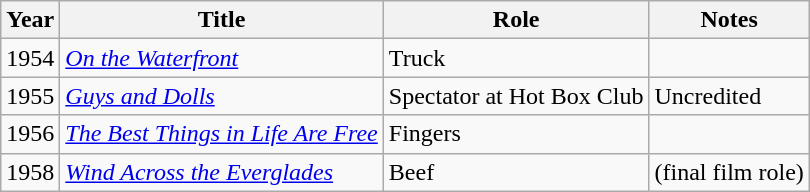<table class="wikitable">
<tr>
<th>Year</th>
<th>Title</th>
<th>Role</th>
<th>Notes</th>
</tr>
<tr>
<td>1954</td>
<td><em><a href='#'>On the Waterfront</a></em></td>
<td>Truck</td>
<td></td>
</tr>
<tr>
<td>1955</td>
<td><em><a href='#'>Guys and Dolls</a></em></td>
<td>Spectator at Hot Box Club</td>
<td>Uncredited</td>
</tr>
<tr>
<td>1956</td>
<td><em><a href='#'>The Best Things in Life Are Free</a></em></td>
<td>Fingers</td>
<td></td>
</tr>
<tr>
<td>1958</td>
<td><em><a href='#'>Wind Across the Everglades</a></em></td>
<td>Beef</td>
<td>(final film role)</td>
</tr>
</table>
